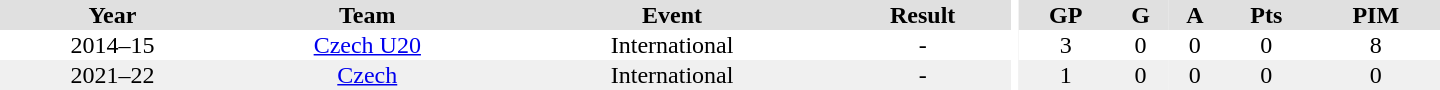<table border="0" cellpadding="1" cellspacing="0" ID="Table3" style="text-align:center; width:60em">
<tr bgcolor="#e0e0e0">
<th>Year</th>
<th>Team</th>
<th>Event</th>
<th>Result</th>
<th rowspan="99" bgcolor="#ffffff"></th>
<th>GP</th>
<th>G</th>
<th>A</th>
<th>Pts</th>
<th>PIM</th>
</tr>
<tr>
<td>2014–15</td>
<td><a href='#'>Czech U20</a></td>
<td>International</td>
<td>-</td>
<td>3</td>
<td>0</td>
<td>0</td>
<td>0</td>
<td>8</td>
</tr>
<tr bgcolor="#f0f0f0">
<td>2021–22</td>
<td><a href='#'>Czech</a></td>
<td>International</td>
<td>-</td>
<td>1</td>
<td>0</td>
<td>0</td>
<td>0</td>
<td>0</td>
</tr>
</table>
